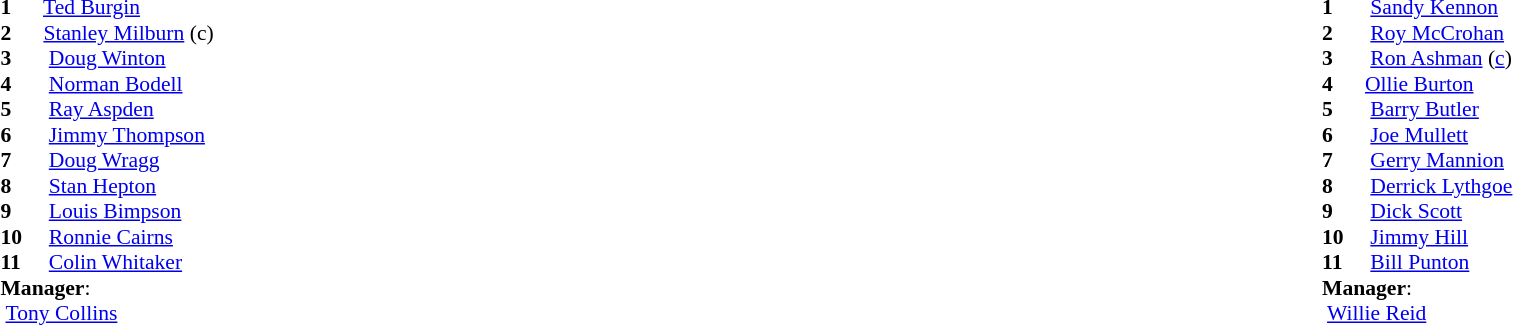<table width="100%">
<tr>
<td valign="top" width="50%"><br><table style="font-size: 90%" cellspacing="0" cellpadding="0">
<tr>
<td colspan="4"></td>
</tr>
<tr>
<th width="25"></th>
<th></th>
</tr>
<tr>
<td><strong>1</strong></td>
<td> <a href='#'>Ted Burgin</a></td>
</tr>
<tr>
<td><strong>2</strong></td>
<td> <a href='#'>Stanley Milburn</a> (c)</td>
</tr>
<tr>
<td><strong>3</strong></td>
<td>  <a href='#'>Doug Winton</a></td>
</tr>
<tr>
<td><strong>4</strong></td>
<td>  <a href='#'>Norman Bodell</a></td>
</tr>
<tr>
<td><strong>5</strong></td>
<td>  <a href='#'>Ray Aspden</a></td>
</tr>
<tr>
<td><strong>6</strong></td>
<td>  <a href='#'>Jimmy Thompson</a></td>
</tr>
<tr>
<td><strong>7</strong></td>
<td>  <a href='#'>Doug Wragg</a></td>
</tr>
<tr>
<td><strong>8</strong></td>
<td>  <a href='#'>Stan Hepton</a></td>
</tr>
<tr>
<td><strong>9</strong></td>
<td>  <a href='#'>Louis Bimpson</a></td>
</tr>
<tr>
<td><strong>10</strong></td>
<td>  <a href='#'>Ronnie Cairns</a></td>
</tr>
<tr>
<td><strong>11</strong></td>
<td>  <a href='#'>Colin Whitaker</a></td>
</tr>
<tr>
<td colspan="4"><strong>Manager</strong>:</td>
</tr>
<tr>
<td colspan="4"> <a href='#'>Tony Collins</a></td>
</tr>
</table>
</td>
<td valign="top" width="50%"><br><table style="font-size: 90%" cellspacing="0" cellpadding="0" align=center>
<tr>
<th width="25"></th>
<th></th>
</tr>
<tr>
<td><strong>1</strong></td>
<td>  <a href='#'>Sandy Kennon</a></td>
</tr>
<tr>
<td><strong>2</strong></td>
<td>  <a href='#'>Roy McCrohan</a></td>
</tr>
<tr>
<td><strong>3</strong></td>
<td>  <a href='#'>Ron Ashman</a> (<a href='#'>c</a>)</td>
</tr>
<tr>
<td><strong>4</strong></td>
<td> <a href='#'>Ollie Burton</a></td>
</tr>
<tr>
<td><strong>5</strong></td>
<td>  <a href='#'>Barry Butler</a></td>
</tr>
<tr>
<td><strong>6</strong></td>
<td>  <a href='#'>Joe Mullett</a></td>
</tr>
<tr>
<td><strong>7</strong></td>
<td>  <a href='#'>Gerry Mannion</a></td>
</tr>
<tr>
<td><strong>8</strong></td>
<td>  <a href='#'>Derrick Lythgoe</a></td>
</tr>
<tr>
<td><strong>9</strong></td>
<td>  <a href='#'>Dick Scott</a></td>
</tr>
<tr>
<td><strong>10</strong></td>
<td>  <a href='#'>Jimmy Hill</a></td>
</tr>
<tr>
<td><strong>11</strong></td>
<td>  <a href='#'>Bill Punton</a></td>
</tr>
<tr>
<td colspan="4"><strong>Manager</strong>:</td>
</tr>
<tr>
<td colspan="4"> <a href='#'>Willie Reid</a></td>
</tr>
</table>
</td>
</tr>
</table>
